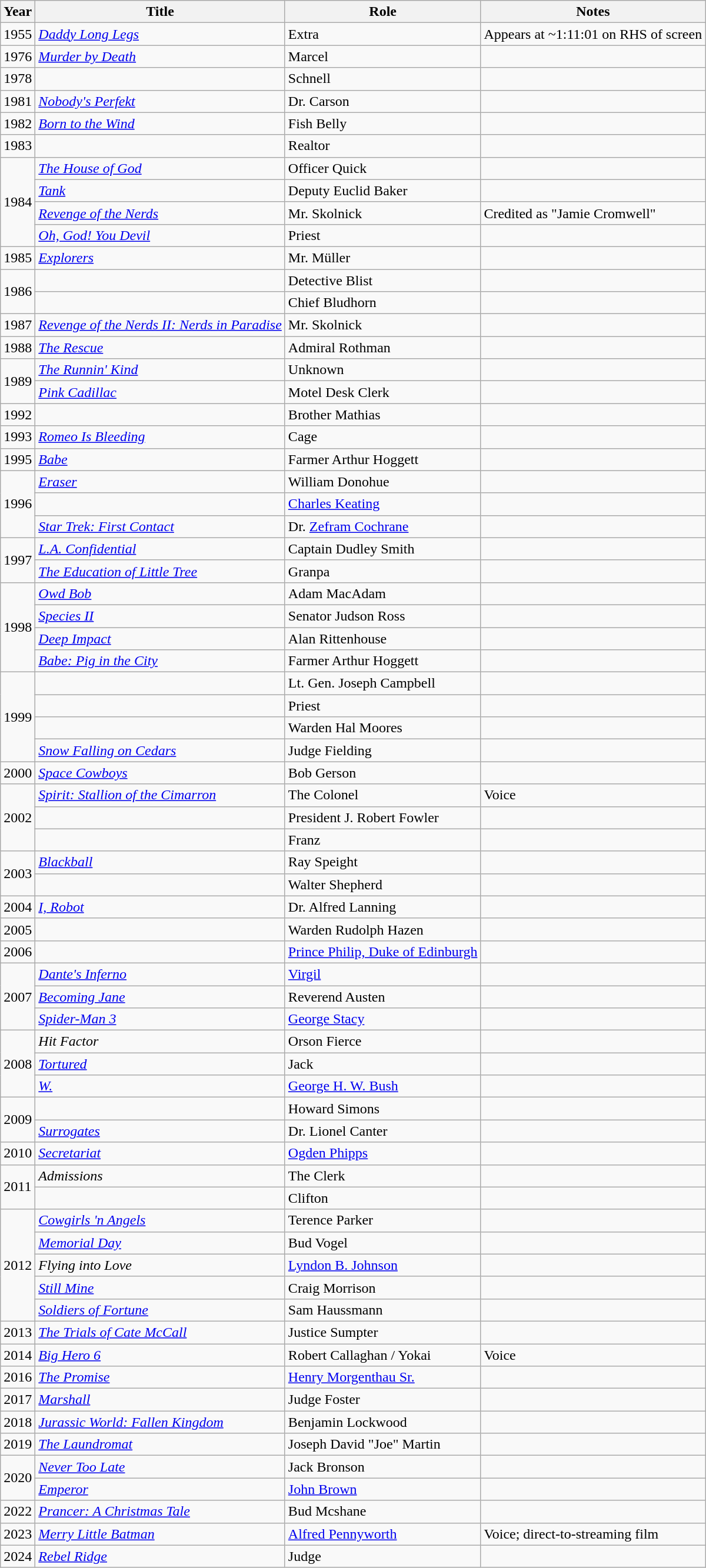<table class="wikitable sortable">
<tr>
<th>Year</th>
<th>Title</th>
<th>Role</th>
<th class="unsortable">Notes</th>
</tr>
<tr>
<td>1955</td>
<td><em><a href='#'>Daddy Long Legs</a></em></td>
<td>Extra</td>
<td>Appears at ~1:11:01 on RHS of screen</td>
</tr>
<tr>
<td>1976</td>
<td><em><a href='#'>Murder by Death</a></em></td>
<td>Marcel</td>
<td></td>
</tr>
<tr>
<td>1978</td>
<td><em></em></td>
<td>Schnell</td>
<td></td>
</tr>
<tr>
<td>1981</td>
<td><em><a href='#'>Nobody's Perfekt</a></em></td>
<td>Dr. Carson</td>
<td></td>
</tr>
<tr>
<td>1982</td>
<td><em><a href='#'>Born to the Wind</a></em></td>
<td>Fish Belly</td>
<td></td>
</tr>
<tr>
<td>1983</td>
<td><em></em></td>
<td>Realtor</td>
<td></td>
</tr>
<tr>
<td rowspan="4">1984</td>
<td><em><a href='#'>The House of God</a></em></td>
<td>Officer Quick</td>
<td></td>
</tr>
<tr>
<td><em><a href='#'>Tank</a></em></td>
<td>Deputy Euclid Baker</td>
<td></td>
</tr>
<tr>
<td><em><a href='#'>Revenge of the Nerds</a></em></td>
<td>Mr. Skolnick</td>
<td>Credited as "Jamie Cromwell"</td>
</tr>
<tr>
<td><em><a href='#'>Oh, God! You Devil</a></em></td>
<td>Priest</td>
<td></td>
</tr>
<tr>
<td>1985</td>
<td><em><a href='#'>Explorers</a></em></td>
<td>Mr. Müller</td>
<td></td>
</tr>
<tr>
<td rowspan="2">1986</td>
<td><em></em></td>
<td>Detective Blist</td>
<td></td>
</tr>
<tr>
<td><em></em></td>
<td>Chief Bludhorn</td>
<td></td>
</tr>
<tr>
<td>1987</td>
<td><em><a href='#'>Revenge of the Nerds II: Nerds in Paradise</a></em></td>
<td>Mr. Skolnick</td>
<td></td>
</tr>
<tr>
<td>1988</td>
<td><em><a href='#'>The Rescue</a></em></td>
<td>Admiral Rothman</td>
<td></td>
</tr>
<tr>
<td rowspan="2">1989</td>
<td><em><a href='#'>The Runnin' Kind</a></em></td>
<td>Unknown</td>
<td></td>
</tr>
<tr>
<td><em><a href='#'>Pink Cadillac</a></em></td>
<td>Motel Desk Clerk</td>
<td></td>
</tr>
<tr>
<td>1992</td>
<td><em></em></td>
<td>Brother Mathias</td>
<td></td>
</tr>
<tr>
<td>1993</td>
<td><em><a href='#'>Romeo Is Bleeding</a></em></td>
<td>Cage</td>
<td></td>
</tr>
<tr>
<td>1995</td>
<td><em><a href='#'>Babe</a></em></td>
<td>Farmer Arthur Hoggett</td>
<td></td>
</tr>
<tr>
<td rowspan="3">1996</td>
<td><em><a href='#'>Eraser</a></em></td>
<td>William Donohue</td>
<td></td>
</tr>
<tr>
<td><em></em></td>
<td><a href='#'>Charles Keating</a></td>
<td></td>
</tr>
<tr>
<td><em><a href='#'>Star Trek: First Contact</a></em></td>
<td>Dr. <a href='#'>Zefram Cochrane</a></td>
<td></td>
</tr>
<tr>
<td rowspan="2">1997</td>
<td><em><a href='#'>L.A. Confidential</a></em></td>
<td>Captain Dudley Smith</td>
<td></td>
</tr>
<tr>
<td><em><a href='#'>The Education of Little Tree</a></em></td>
<td>Granpa</td>
<td></td>
</tr>
<tr>
<td rowspan="4">1998</td>
<td><em><a href='#'>Owd Bob</a></em></td>
<td>Adam MacAdam</td>
<td></td>
</tr>
<tr>
<td><em><a href='#'>Species II</a></em></td>
<td>Senator Judson Ross</td>
<td></td>
</tr>
<tr>
<td><em><a href='#'>Deep Impact</a></em></td>
<td>Alan Rittenhouse</td>
<td></td>
</tr>
<tr>
<td><em><a href='#'>Babe: Pig in the City</a></em></td>
<td>Farmer Arthur Hoggett</td>
<td></td>
</tr>
<tr>
<td rowspan="4">1999</td>
<td><em></em></td>
<td>Lt. Gen. Joseph Campbell</td>
<td></td>
</tr>
<tr>
<td><em></em></td>
<td>Priest</td>
<td></td>
</tr>
<tr>
<td><em></em></td>
<td>Warden Hal Moores</td>
<td></td>
</tr>
<tr>
<td><em><a href='#'>Snow Falling on Cedars</a></em></td>
<td>Judge Fielding</td>
<td></td>
</tr>
<tr>
<td>2000</td>
<td><em><a href='#'>Space Cowboys</a></em></td>
<td>Bob Gerson</td>
<td></td>
</tr>
<tr>
<td rowspan="3">2002</td>
<td><em><a href='#'>Spirit: Stallion of the Cimarron</a></em></td>
<td>The Colonel</td>
<td>Voice</td>
</tr>
<tr>
<td><em></em></td>
<td>President J. Robert Fowler</td>
<td></td>
</tr>
<tr>
<td><em></em></td>
<td>Franz</td>
<td></td>
</tr>
<tr>
<td rowspan="2">2003</td>
<td><em><a href='#'>Blackball</a></em></td>
<td>Ray Speight</td>
<td></td>
</tr>
<tr>
<td><em></em></td>
<td>Walter Shepherd</td>
<td></td>
</tr>
<tr>
<td>2004</td>
<td><em><a href='#'>I, Robot</a></em></td>
<td>Dr. Alfred Lanning</td>
<td></td>
</tr>
<tr>
<td>2005</td>
<td><em></em></td>
<td>Warden Rudolph Hazen</td>
<td></td>
</tr>
<tr>
<td>2006</td>
<td><em></em></td>
<td><a href='#'>Prince Philip, Duke of Edinburgh</a></td>
<td></td>
</tr>
<tr>
<td rowspan="3">2007</td>
<td><em><a href='#'>Dante's Inferno</a></em></td>
<td><a href='#'>Virgil</a></td>
<td></td>
</tr>
<tr>
<td><em><a href='#'>Becoming Jane</a></em></td>
<td>Reverend Austen</td>
<td></td>
</tr>
<tr>
<td><em><a href='#'>Spider-Man 3</a></em></td>
<td><a href='#'>George Stacy</a></td>
<td></td>
</tr>
<tr>
<td rowspan="3">2008</td>
<td><em>Hit Factor</em></td>
<td>Orson Fierce</td>
<td></td>
</tr>
<tr>
<td><em><a href='#'>Tortured</a></em></td>
<td>Jack</td>
<td></td>
</tr>
<tr>
<td><em><a href='#'>W.</a></em></td>
<td><a href='#'>George H. W. Bush</a></td>
<td></td>
</tr>
<tr>
<td rowspan="2">2009</td>
<td><em></em></td>
<td>Howard Simons</td>
<td></td>
</tr>
<tr>
<td><em><a href='#'>Surrogates</a></em></td>
<td>Dr. Lionel Canter</td>
<td></td>
</tr>
<tr>
<td>2010</td>
<td><em><a href='#'>Secretariat</a></em></td>
<td><a href='#'>Ogden Phipps</a></td>
<td></td>
</tr>
<tr>
<td rowspan="2">2011</td>
<td><em>Admissions</em></td>
<td>The Clerk</td>
<td></td>
</tr>
<tr>
<td><em></em></td>
<td>Clifton</td>
<td></td>
</tr>
<tr>
<td rowspan="5">2012</td>
<td><em><a href='#'>Cowgirls 'n Angels</a></em></td>
<td>Terence Parker</td>
<td></td>
</tr>
<tr>
<td><em><a href='#'>Memorial Day</a></em></td>
<td>Bud Vogel</td>
<td></td>
</tr>
<tr>
<td><em>Flying into Love</em></td>
<td><a href='#'>Lyndon B. Johnson</a></td>
<td></td>
</tr>
<tr>
<td><em><a href='#'>Still Mine</a></em></td>
<td>Craig Morrison</td>
<td></td>
</tr>
<tr>
<td><em><a href='#'>Soldiers of Fortune</a></em></td>
<td>Sam Haussmann</td>
<td></td>
</tr>
<tr>
<td>2013</td>
<td><em><a href='#'>The Trials of Cate McCall</a></em></td>
<td>Justice Sumpter</td>
<td></td>
</tr>
<tr>
<td>2014</td>
<td><em><a href='#'>Big Hero 6</a></em></td>
<td>Robert Callaghan / Yokai</td>
<td>Voice</td>
</tr>
<tr>
<td>2016</td>
<td><em><a href='#'>The Promise</a></em></td>
<td><a href='#'>Henry Morgenthau Sr.</a></td>
<td></td>
</tr>
<tr>
<td>2017</td>
<td><em><a href='#'>Marshall</a></em></td>
<td>Judge Foster</td>
<td></td>
</tr>
<tr>
<td>2018</td>
<td><em><a href='#'>Jurassic World: Fallen Kingdom</a></em></td>
<td>Benjamin Lockwood</td>
<td></td>
</tr>
<tr>
<td>2019</td>
<td><em><a href='#'>The Laundromat</a></em></td>
<td>Joseph David "Joe" Martin</td>
<td></td>
</tr>
<tr>
<td rowspan="2">2020</td>
<td><em><a href='#'>Never Too Late</a></em></td>
<td>Jack Bronson</td>
<td></td>
</tr>
<tr>
<td><em><a href='#'>Emperor</a></em></td>
<td><a href='#'>John Brown</a></td>
<td></td>
</tr>
<tr>
<td>2022</td>
<td><em><a href='#'>Prancer: A Christmas Tale</a></em></td>
<td>Bud Mcshane</td>
<td></td>
</tr>
<tr>
<td>2023</td>
<td><em><a href='#'>Merry Little Batman</a></em></td>
<td><a href='#'>Alfred Pennyworth</a></td>
<td>Voice; direct-to-streaming film</td>
</tr>
<tr>
<td>2024</td>
<td><em><a href='#'>Rebel Ridge</a></em></td>
<td>Judge</td>
<td></td>
</tr>
</table>
